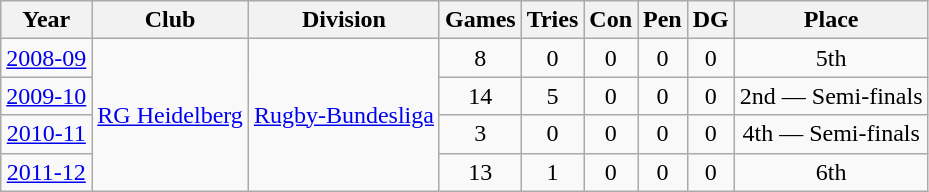<table class="wikitable">
<tr>
<th>Year</th>
<th>Club</th>
<th>Division</th>
<th>Games</th>
<th>Tries</th>
<th>Con</th>
<th>Pen</th>
<th>DG</th>
<th>Place</th>
</tr>
<tr align="center">
<td><a href='#'>2008-09</a></td>
<td rowspan=4><a href='#'>RG Heidelberg</a></td>
<td rowspan=4><a href='#'>Rugby-Bundesliga</a></td>
<td>8</td>
<td>0</td>
<td>0</td>
<td>0</td>
<td>0</td>
<td>5th</td>
</tr>
<tr align="center">
<td><a href='#'>2009-10</a></td>
<td>14</td>
<td>5</td>
<td>0</td>
<td>0</td>
<td>0</td>
<td>2nd — Semi-finals</td>
</tr>
<tr align="center">
<td><a href='#'>2010-11</a></td>
<td>3</td>
<td>0</td>
<td>0</td>
<td>0</td>
<td>0</td>
<td>4th — Semi-finals</td>
</tr>
<tr align="center">
<td><a href='#'>2011-12</a></td>
<td>13</td>
<td>1</td>
<td>0</td>
<td>0</td>
<td>0</td>
<td>6th</td>
</tr>
</table>
